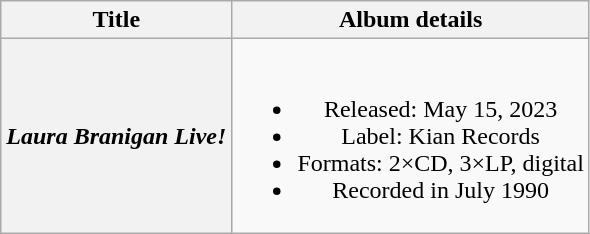<table class="wikitable plainrowheaders" style="text-align:center;" border="1">
<tr>
<th>Title</th>
<th>Album details</th>
</tr>
<tr>
<th scope="row"><em>Laura Branigan Live!</em></th>
<td><br><ul><li>Released: May 15, 2023</li><li>Label: Kian Records</li><li>Formats: 2×CD, 3×LP, digital</li><li>Recorded in July 1990</li></ul></td>
</tr>
</table>
